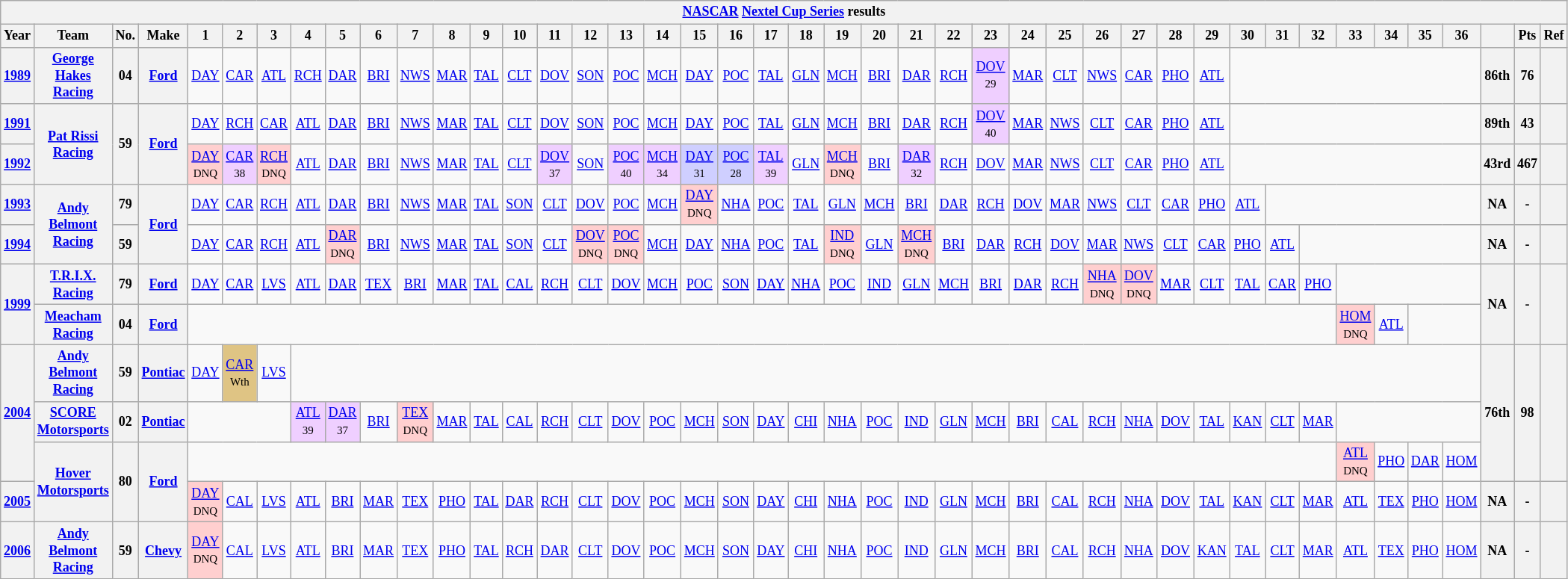<table class="wikitable" style="text-align:center; font-size:75%">
<tr>
<th colspan=45><a href='#'>NASCAR</a> <a href='#'>Nextel Cup Series</a> results</th>
</tr>
<tr>
<th>Year</th>
<th>Team</th>
<th>No.</th>
<th>Make</th>
<th>1</th>
<th>2</th>
<th>3</th>
<th>4</th>
<th>5</th>
<th>6</th>
<th>7</th>
<th>8</th>
<th>9</th>
<th>10</th>
<th>11</th>
<th>12</th>
<th>13</th>
<th>14</th>
<th>15</th>
<th>16</th>
<th>17</th>
<th>18</th>
<th>19</th>
<th>20</th>
<th>21</th>
<th>22</th>
<th>23</th>
<th>24</th>
<th>25</th>
<th>26</th>
<th>27</th>
<th>28</th>
<th>29</th>
<th>30</th>
<th>31</th>
<th>32</th>
<th>33</th>
<th>34</th>
<th>35</th>
<th>36</th>
<th></th>
<th>Pts</th>
<th>Ref</th>
</tr>
<tr>
<th><a href='#'>1989</a></th>
<th><a href='#'>George Hakes Racing</a></th>
<th>04</th>
<th><a href='#'>Ford</a></th>
<td><a href='#'>DAY</a></td>
<td><a href='#'>CAR</a></td>
<td><a href='#'>ATL</a></td>
<td><a href='#'>RCH</a></td>
<td><a href='#'>DAR</a></td>
<td><a href='#'>BRI</a></td>
<td><a href='#'>NWS</a></td>
<td><a href='#'>MAR</a></td>
<td><a href='#'>TAL</a></td>
<td><a href='#'>CLT</a></td>
<td><a href='#'>DOV</a></td>
<td><a href='#'>SON</a></td>
<td><a href='#'>POC</a></td>
<td><a href='#'>MCH</a></td>
<td><a href='#'>DAY</a></td>
<td><a href='#'>POC</a></td>
<td><a href='#'>TAL</a></td>
<td><a href='#'>GLN</a></td>
<td><a href='#'>MCH</a></td>
<td><a href='#'>BRI</a></td>
<td><a href='#'>DAR</a></td>
<td><a href='#'>RCH</a></td>
<td style="background:#EFCFFF;"><a href='#'>DOV</a><br><small>29</small></td>
<td><a href='#'>MAR</a></td>
<td><a href='#'>CLT</a></td>
<td><a href='#'>NWS</a></td>
<td><a href='#'>CAR</a></td>
<td><a href='#'>PHO</a></td>
<td><a href='#'>ATL</a></td>
<td colspan=7></td>
<th>86th</th>
<th>76</th>
<th></th>
</tr>
<tr>
<th><a href='#'>1991</a></th>
<th rowspan=2><a href='#'>Pat Rissi Racing</a></th>
<th rowspan=2>59</th>
<th rowspan=2><a href='#'>Ford</a></th>
<td><a href='#'>DAY</a></td>
<td><a href='#'>RCH</a></td>
<td><a href='#'>CAR</a></td>
<td><a href='#'>ATL</a></td>
<td><a href='#'>DAR</a></td>
<td><a href='#'>BRI</a></td>
<td><a href='#'>NWS</a></td>
<td><a href='#'>MAR</a></td>
<td><a href='#'>TAL</a></td>
<td><a href='#'>CLT</a></td>
<td><a href='#'>DOV</a></td>
<td><a href='#'>SON</a></td>
<td><a href='#'>POC</a></td>
<td><a href='#'>MCH</a></td>
<td><a href='#'>DAY</a></td>
<td><a href='#'>POC</a></td>
<td><a href='#'>TAL</a></td>
<td><a href='#'>GLN</a></td>
<td><a href='#'>MCH</a></td>
<td><a href='#'>BRI</a></td>
<td><a href='#'>DAR</a></td>
<td><a href='#'>RCH</a></td>
<td style="background:#EFCFFF;"><a href='#'>DOV</a><br><small>40</small></td>
<td><a href='#'>MAR</a></td>
<td><a href='#'>NWS</a></td>
<td><a href='#'>CLT</a></td>
<td><a href='#'>CAR</a></td>
<td><a href='#'>PHO</a></td>
<td><a href='#'>ATL</a></td>
<td colspan=7></td>
<th>89th</th>
<th>43</th>
<th></th>
</tr>
<tr>
<th><a href='#'>1992</a></th>
<td style="background:#FFCFCF;"><a href='#'>DAY</a><br><small>DNQ</small></td>
<td style="background:#EFCFFF;"><a href='#'>CAR</a><br><small>38</small></td>
<td style="background:#FFCFCF;"><a href='#'>RCH</a><br><small>DNQ</small></td>
<td><a href='#'>ATL</a></td>
<td><a href='#'>DAR</a></td>
<td><a href='#'>BRI</a></td>
<td><a href='#'>NWS</a></td>
<td><a href='#'>MAR</a></td>
<td><a href='#'>TAL</a></td>
<td><a href='#'>CLT</a></td>
<td style="background:#EFCFFF;"><a href='#'>DOV</a><br><small>37</small></td>
<td><a href='#'>SON</a></td>
<td style="background:#EFCFFF;"><a href='#'>POC</a><br><small>40</small></td>
<td style="background:#EFCFFF;"><a href='#'>MCH</a><br><small>34</small></td>
<td style="background:#CFCFFF;"><a href='#'>DAY</a><br><small>31</small></td>
<td style="background:#CFCFFF;"><a href='#'>POC</a><br><small>28</small></td>
<td style="background:#EFCFFF;"><a href='#'>TAL</a><br><small>39</small></td>
<td><a href='#'>GLN</a></td>
<td style="background:#FFCFCF;"><a href='#'>MCH</a><br><small>DNQ</small></td>
<td><a href='#'>BRI</a></td>
<td style="background:#EFCFFF;"><a href='#'>DAR</a><br><small>32</small></td>
<td><a href='#'>RCH</a></td>
<td><a href='#'>DOV</a></td>
<td><a href='#'>MAR</a></td>
<td><a href='#'>NWS</a></td>
<td><a href='#'>CLT</a></td>
<td><a href='#'>CAR</a></td>
<td><a href='#'>PHO</a></td>
<td><a href='#'>ATL</a></td>
<td colspan=7></td>
<th>43rd</th>
<th>467</th>
<th></th>
</tr>
<tr>
<th><a href='#'>1993</a></th>
<th rowspan=2><a href='#'>Andy Belmont Racing</a></th>
<th>79</th>
<th rowspan=2><a href='#'>Ford</a></th>
<td><a href='#'>DAY</a></td>
<td><a href='#'>CAR</a></td>
<td><a href='#'>RCH</a></td>
<td><a href='#'>ATL</a></td>
<td><a href='#'>DAR</a></td>
<td><a href='#'>BRI</a></td>
<td><a href='#'>NWS</a></td>
<td><a href='#'>MAR</a></td>
<td><a href='#'>TAL</a></td>
<td><a href='#'>SON</a></td>
<td><a href='#'>CLT</a></td>
<td><a href='#'>DOV</a></td>
<td><a href='#'>POC</a></td>
<td><a href='#'>MCH</a></td>
<td style="background:#FFCFCF;"><a href='#'>DAY</a><br><small>DNQ</small></td>
<td><a href='#'>NHA</a></td>
<td><a href='#'>POC</a></td>
<td><a href='#'>TAL</a></td>
<td><a href='#'>GLN</a></td>
<td><a href='#'>MCH</a></td>
<td><a href='#'>BRI</a></td>
<td><a href='#'>DAR</a></td>
<td><a href='#'>RCH</a></td>
<td><a href='#'>DOV</a></td>
<td><a href='#'>MAR</a></td>
<td><a href='#'>NWS</a></td>
<td><a href='#'>CLT</a></td>
<td><a href='#'>CAR</a></td>
<td><a href='#'>PHO</a></td>
<td><a href='#'>ATL</a></td>
<td colspan=6></td>
<th>NA</th>
<th>-</th>
<th></th>
</tr>
<tr>
<th><a href='#'>1994</a></th>
<th>59</th>
<td><a href='#'>DAY</a></td>
<td><a href='#'>CAR</a></td>
<td><a href='#'>RCH</a></td>
<td><a href='#'>ATL</a></td>
<td style="background:#FFCFCF;"><a href='#'>DAR</a><br><small>DNQ</small></td>
<td><a href='#'>BRI</a></td>
<td><a href='#'>NWS</a></td>
<td><a href='#'>MAR</a></td>
<td><a href='#'>TAL</a></td>
<td><a href='#'>SON</a></td>
<td><a href='#'>CLT</a></td>
<td style="background:#FFCFCF;"><a href='#'>DOV</a><br><small>DNQ</small></td>
<td style="background:#FFCFCF;"><a href='#'>POC</a><br><small>DNQ</small></td>
<td><a href='#'>MCH</a></td>
<td><a href='#'>DAY</a></td>
<td><a href='#'>NHA</a></td>
<td><a href='#'>POC</a></td>
<td><a href='#'>TAL</a></td>
<td style="background:#FFCFCF;"><a href='#'>IND</a><br><small>DNQ</small></td>
<td><a href='#'>GLN</a></td>
<td style="background:#FFCFCF;"><a href='#'>MCH</a><br><small>DNQ</small></td>
<td><a href='#'>BRI</a></td>
<td><a href='#'>DAR</a></td>
<td><a href='#'>RCH</a></td>
<td><a href='#'>DOV</a></td>
<td><a href='#'>MAR</a></td>
<td><a href='#'>NWS</a></td>
<td><a href='#'>CLT</a></td>
<td><a href='#'>CAR</a></td>
<td><a href='#'>PHO</a></td>
<td><a href='#'>ATL</a></td>
<td colspan=5></td>
<th>NA</th>
<th>-</th>
<th></th>
</tr>
<tr>
<th rowspan=2><a href='#'>1999</a></th>
<th><a href='#'>T.R.I.X. Racing</a></th>
<th>79</th>
<th><a href='#'>Ford</a></th>
<td><a href='#'>DAY</a></td>
<td><a href='#'>CAR</a></td>
<td><a href='#'>LVS</a></td>
<td><a href='#'>ATL</a></td>
<td><a href='#'>DAR</a></td>
<td><a href='#'>TEX</a></td>
<td><a href='#'>BRI</a></td>
<td><a href='#'>MAR</a></td>
<td><a href='#'>TAL</a></td>
<td><a href='#'>CAL</a></td>
<td><a href='#'>RCH</a></td>
<td><a href='#'>CLT</a></td>
<td><a href='#'>DOV</a></td>
<td><a href='#'>MCH</a></td>
<td><a href='#'>POC</a></td>
<td><a href='#'>SON</a></td>
<td><a href='#'>DAY</a></td>
<td><a href='#'>NHA</a></td>
<td><a href='#'>POC</a></td>
<td><a href='#'>IND</a></td>
<td><a href='#'>GLN</a></td>
<td><a href='#'>MCH</a></td>
<td><a href='#'>BRI</a></td>
<td><a href='#'>DAR</a></td>
<td><a href='#'>RCH</a></td>
<td style="background:#FFCFCF;"><a href='#'>NHA</a><br><small>DNQ</small></td>
<td style="background:#FFCFCF;"><a href='#'>DOV</a><br><small>DNQ</small></td>
<td><a href='#'>MAR</a></td>
<td><a href='#'>CLT</a></td>
<td><a href='#'>TAL</a></td>
<td><a href='#'>CAR</a></td>
<td><a href='#'>PHO</a></td>
<td colspan=4></td>
<th rowspan=2>NA</th>
<th rowspan=2>-</th>
<th rowspan=2></th>
</tr>
<tr>
<th><a href='#'>Meacham Racing</a></th>
<th>04</th>
<th><a href='#'>Ford</a></th>
<td colspan=32></td>
<td style="background:#FFCFCF;"><a href='#'>HOM</a><br><small>DNQ</small></td>
<td><a href='#'>ATL</a></td>
<td colspan=2></td>
</tr>
<tr>
<th rowspan=3><a href='#'>2004</a></th>
<th><a href='#'>Andy Belmont Racing</a></th>
<th>59</th>
<th><a href='#'>Pontiac</a></th>
<td><a href='#'>DAY</a></td>
<td style="background:#DFC484;"><a href='#'>CAR</a><br><small>Wth</small></td>
<td><a href='#'>LVS</a></td>
<td colspan=33></td>
<th rowspan=3>76th</th>
<th rowspan=3>98</th>
<th rowspan=3></th>
</tr>
<tr>
<th><a href='#'>SCORE Motorsports</a></th>
<th>02</th>
<th><a href='#'>Pontiac</a></th>
<td colspan=3></td>
<td style="background:#EFCFFF;"><a href='#'>ATL</a><br><small>39</small></td>
<td style="background:#EFCFFF;"><a href='#'>DAR</a><br><small>37</small></td>
<td><a href='#'>BRI</a></td>
<td style="background:#FFCFCF;"><a href='#'>TEX</a><br><small>DNQ</small></td>
<td><a href='#'>MAR</a></td>
<td><a href='#'>TAL</a></td>
<td><a href='#'>CAL</a></td>
<td><a href='#'>RCH</a></td>
<td><a href='#'>CLT</a></td>
<td><a href='#'>DOV</a></td>
<td><a href='#'>POC</a></td>
<td><a href='#'>MCH</a></td>
<td><a href='#'>SON</a></td>
<td><a href='#'>DAY</a></td>
<td><a href='#'>CHI</a></td>
<td><a href='#'>NHA</a></td>
<td><a href='#'>POC</a></td>
<td><a href='#'>IND</a></td>
<td><a href='#'>GLN</a></td>
<td><a href='#'>MCH</a></td>
<td><a href='#'>BRI</a></td>
<td><a href='#'>CAL</a></td>
<td><a href='#'>RCH</a></td>
<td><a href='#'>NHA</a></td>
<td><a href='#'>DOV</a></td>
<td><a href='#'>TAL</a></td>
<td><a href='#'>KAN</a></td>
<td><a href='#'>CLT</a></td>
<td><a href='#'>MAR</a></td>
<td colspan=4></td>
</tr>
<tr>
<th rowspan=2><a href='#'>Hover Motorsports</a></th>
<th rowspan=2>80</th>
<th rowspan=2><a href='#'>Ford</a></th>
<td colspan=32></td>
<td style="background:#FFCFCF;"><a href='#'>ATL</a><br><small>DNQ</small></td>
<td><a href='#'>PHO</a></td>
<td><a href='#'>DAR</a></td>
<td><a href='#'>HOM</a></td>
</tr>
<tr>
<th><a href='#'>2005</a></th>
<td style="background:#FFCFCF;"><a href='#'>DAY</a><br><small>DNQ</small></td>
<td><a href='#'>CAL</a></td>
<td><a href='#'>LVS</a></td>
<td><a href='#'>ATL</a></td>
<td><a href='#'>BRI</a></td>
<td><a href='#'>MAR</a></td>
<td><a href='#'>TEX</a></td>
<td><a href='#'>PHO</a></td>
<td><a href='#'>TAL</a></td>
<td><a href='#'>DAR</a></td>
<td><a href='#'>RCH</a></td>
<td><a href='#'>CLT</a></td>
<td><a href='#'>DOV</a></td>
<td><a href='#'>POC</a></td>
<td><a href='#'>MCH</a></td>
<td><a href='#'>SON</a></td>
<td><a href='#'>DAY</a></td>
<td><a href='#'>CHI</a></td>
<td><a href='#'>NHA</a></td>
<td><a href='#'>POC</a></td>
<td><a href='#'>IND</a></td>
<td><a href='#'>GLN</a></td>
<td><a href='#'>MCH</a></td>
<td><a href='#'>BRI</a></td>
<td><a href='#'>CAL</a></td>
<td><a href='#'>RCH</a></td>
<td><a href='#'>NHA</a></td>
<td><a href='#'>DOV</a></td>
<td><a href='#'>TAL</a></td>
<td><a href='#'>KAN</a></td>
<td><a href='#'>CLT</a></td>
<td><a href='#'>MAR</a></td>
<td><a href='#'>ATL</a></td>
<td><a href='#'>TEX</a></td>
<td><a href='#'>PHO</a></td>
<td><a href='#'>HOM</a></td>
<th>NA</th>
<th>-</th>
<th></th>
</tr>
<tr>
<th><a href='#'>2006</a></th>
<th><a href='#'>Andy Belmont Racing</a></th>
<th>59</th>
<th><a href='#'>Chevy</a></th>
<td style="background:#FFCFCF;"><a href='#'>DAY</a><br><small>DNQ</small></td>
<td><a href='#'>CAL</a></td>
<td><a href='#'>LVS</a></td>
<td><a href='#'>ATL</a></td>
<td><a href='#'>BRI</a></td>
<td><a href='#'>MAR</a></td>
<td><a href='#'>TEX</a></td>
<td><a href='#'>PHO</a></td>
<td><a href='#'>TAL</a></td>
<td><a href='#'>RCH</a></td>
<td><a href='#'>DAR</a></td>
<td><a href='#'>CLT</a></td>
<td><a href='#'>DOV</a></td>
<td><a href='#'>POC</a></td>
<td><a href='#'>MCH</a></td>
<td><a href='#'>SON</a></td>
<td><a href='#'>DAY</a></td>
<td><a href='#'>CHI</a></td>
<td><a href='#'>NHA</a></td>
<td><a href='#'>POC</a></td>
<td><a href='#'>IND</a></td>
<td><a href='#'>GLN</a></td>
<td><a href='#'>MCH</a></td>
<td><a href='#'>BRI</a></td>
<td><a href='#'>CAL</a></td>
<td><a href='#'>RCH</a></td>
<td><a href='#'>NHA</a></td>
<td><a href='#'>DOV</a></td>
<td><a href='#'>KAN</a></td>
<td><a href='#'>TAL</a></td>
<td><a href='#'>CLT</a></td>
<td><a href='#'>MAR</a></td>
<td><a href='#'>ATL</a></td>
<td><a href='#'>TEX</a></td>
<td><a href='#'>PHO</a></td>
<td><a href='#'>HOM</a></td>
<th>NA</th>
<th>-</th>
<th></th>
</tr>
</table>
